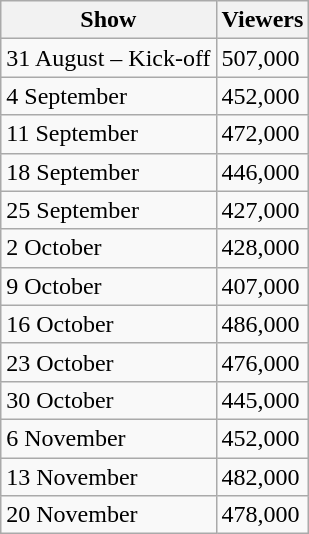<table class="wikitable sortable">
<tr>
<th>Show</th>
<th>Viewers</th>
</tr>
<tr>
<td>31 August – Kick-off</td>
<td>507,000</td>
</tr>
<tr>
<td>4 September</td>
<td>452,000</td>
</tr>
<tr>
<td>11 September</td>
<td>472,000</td>
</tr>
<tr>
<td>18 September</td>
<td>446,000</td>
</tr>
<tr>
<td>25 September</td>
<td>427,000</td>
</tr>
<tr>
<td>2 October</td>
<td>428,000</td>
</tr>
<tr>
<td>9 October</td>
<td>407,000</td>
</tr>
<tr>
<td>16 October</td>
<td>486,000</td>
</tr>
<tr>
<td>23 October</td>
<td>476,000</td>
</tr>
<tr>
<td>30 October</td>
<td>445,000</td>
</tr>
<tr>
<td>6 November</td>
<td>452,000</td>
</tr>
<tr>
<td>13 November</td>
<td>482,000</td>
</tr>
<tr>
<td>20 November</td>
<td>478,000</td>
</tr>
</table>
